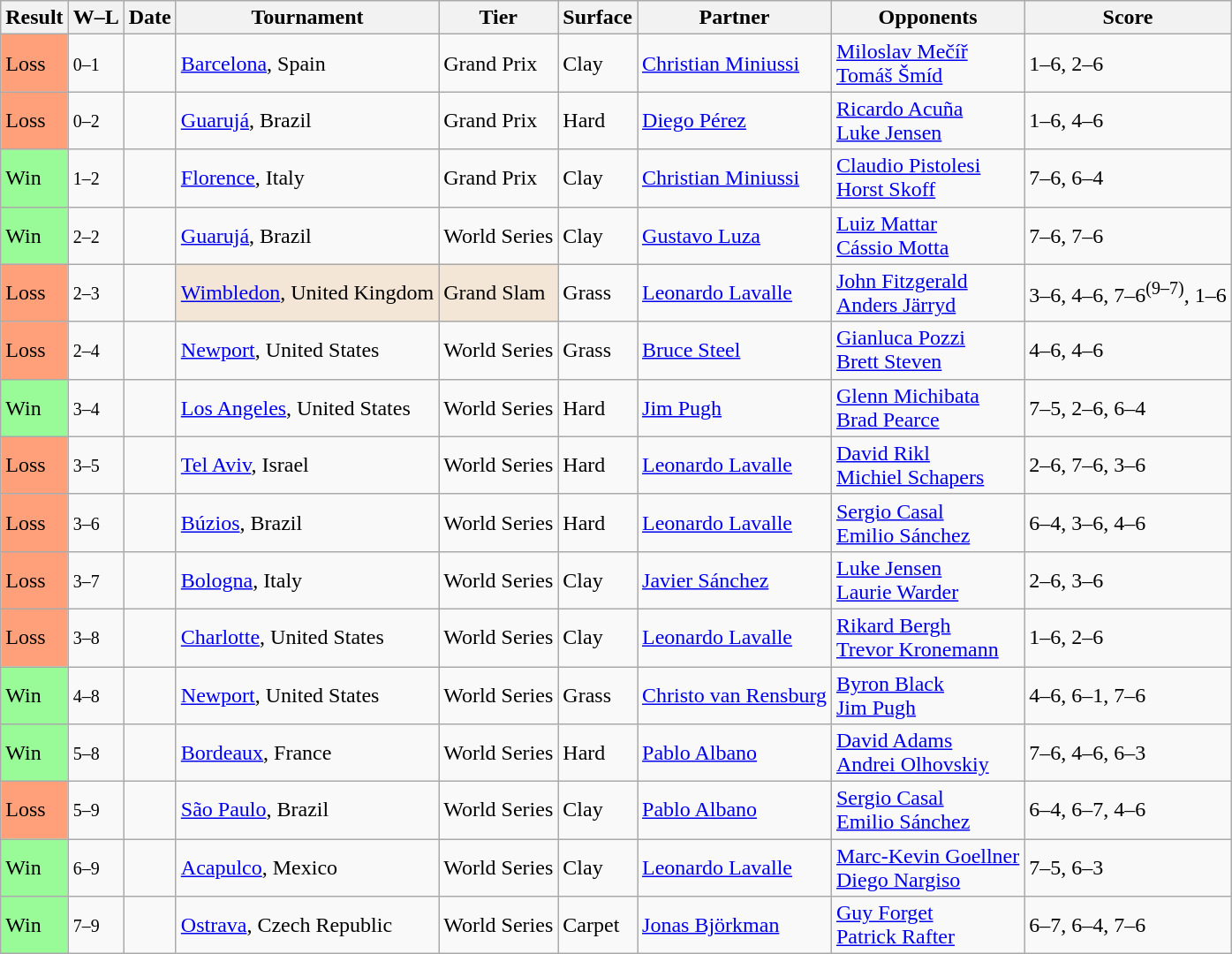<table class="sortable wikitable">
<tr>
<th>Result</th>
<th class="unsortable">W–L</th>
<th>Date</th>
<th>Tournament</th>
<th>Tier</th>
<th>Surface</th>
<th>Partner</th>
<th>Opponents</th>
<th class="unsortable">Score</th>
</tr>
<tr>
<td style="background:#ffa07a;">Loss</td>
<td><small>0–1</small></td>
<td><a href='#'></a></td>
<td><a href='#'>Barcelona</a>, Spain</td>
<td>Grand Prix</td>
<td>Clay</td>
<td> <a href='#'>Christian Miniussi</a></td>
<td> <a href='#'>Miloslav Mečíř</a> <br>  <a href='#'>Tomáš Šmíd</a></td>
<td>1–6, 2–6</td>
</tr>
<tr>
<td style="background:#ffa07a;">Loss</td>
<td><small>0–2</small></td>
<td><a href='#'></a></td>
<td><a href='#'>Guarujá</a>, Brazil</td>
<td>Grand Prix</td>
<td>Hard</td>
<td> <a href='#'>Diego Pérez</a></td>
<td> <a href='#'>Ricardo Acuña</a> <br>  <a href='#'>Luke Jensen</a></td>
<td>1–6, 4–6</td>
</tr>
<tr>
<td style="background:#98fb98;">Win</td>
<td><small>1–2</small></td>
<td><a href='#'></a></td>
<td><a href='#'>Florence</a>, Italy</td>
<td>Grand Prix</td>
<td>Clay</td>
<td> <a href='#'>Christian Miniussi</a></td>
<td> <a href='#'>Claudio Pistolesi</a> <br>  <a href='#'>Horst Skoff</a></td>
<td>7–6, 6–4</td>
</tr>
<tr>
<td style="background:#98fb98;">Win</td>
<td><small>2–2</small></td>
<td><a href='#'></a></td>
<td><a href='#'>Guarujá</a>, Brazil</td>
<td>World Series</td>
<td>Clay</td>
<td> <a href='#'>Gustavo Luza</a></td>
<td> <a href='#'>Luiz Mattar</a> <br>  <a href='#'>Cássio Motta</a></td>
<td>7–6, 7–6</td>
</tr>
<tr>
<td style="background:#ffa07a;">Loss</td>
<td><small>2–3</small></td>
<td><a href='#'></a></td>
<td style="background:#f3e6d7;"><a href='#'>Wimbledon</a>, United Kingdom</td>
<td style="background:#f3e6d7;">Grand Slam</td>
<td>Grass</td>
<td> <a href='#'>Leonardo Lavalle</a></td>
<td> <a href='#'>John Fitzgerald</a> <br>  <a href='#'>Anders Järryd</a></td>
<td>3–6, 4–6, 7–6<sup>(9–7)</sup>, 1–6</td>
</tr>
<tr>
<td style="background:#ffa07a;">Loss</td>
<td><small>2–4</small></td>
<td><a href='#'></a></td>
<td><a href='#'>Newport</a>, United States</td>
<td>World Series</td>
<td>Grass</td>
<td> <a href='#'>Bruce Steel</a></td>
<td> <a href='#'>Gianluca Pozzi</a> <br>  <a href='#'>Brett Steven</a></td>
<td>4–6, 4–6</td>
</tr>
<tr>
<td style="background:#98fb98;">Win</td>
<td><small>3–4</small></td>
<td><a href='#'></a></td>
<td><a href='#'>Los Angeles</a>, United States</td>
<td>World Series</td>
<td>Hard</td>
<td> <a href='#'>Jim Pugh</a></td>
<td> <a href='#'>Glenn Michibata</a> <br>  <a href='#'>Brad Pearce</a></td>
<td>7–5, 2–6, 6–4</td>
</tr>
<tr>
<td style="background:#ffa07a;">Loss</td>
<td><small>3–5</small></td>
<td><a href='#'></a></td>
<td><a href='#'>Tel Aviv</a>, Israel</td>
<td>World Series</td>
<td>Hard</td>
<td> <a href='#'>Leonardo Lavalle</a></td>
<td> <a href='#'>David Rikl</a> <br>  <a href='#'>Michiel Schapers</a></td>
<td>2–6, 7–6, 3–6</td>
</tr>
<tr>
<td style="background:#ffa07a;">Loss</td>
<td><small>3–6</small></td>
<td><a href='#'></a></td>
<td><a href='#'>Búzios</a>, Brazil</td>
<td>World Series</td>
<td>Hard</td>
<td> <a href='#'>Leonardo Lavalle</a></td>
<td> <a href='#'>Sergio Casal</a> <br>  <a href='#'>Emilio Sánchez</a></td>
<td>6–4, 3–6, 4–6</td>
</tr>
<tr>
<td style="background:#ffa07a;">Loss</td>
<td><small>3–7</small></td>
<td><a href='#'></a></td>
<td><a href='#'>Bologna</a>, Italy</td>
<td>World Series</td>
<td>Clay</td>
<td> <a href='#'>Javier Sánchez</a></td>
<td> <a href='#'>Luke Jensen</a> <br>  <a href='#'>Laurie Warder</a></td>
<td>2–6, 3–6</td>
</tr>
<tr>
<td style="background:#ffa07a;">Loss</td>
<td><small>3–8</small></td>
<td><a href='#'></a></td>
<td><a href='#'>Charlotte</a>, United States</td>
<td>World Series</td>
<td>Clay</td>
<td> <a href='#'>Leonardo Lavalle</a></td>
<td> <a href='#'>Rikard Bergh</a> <br>  <a href='#'>Trevor Kronemann</a></td>
<td>1–6, 2–6</td>
</tr>
<tr>
<td style="background:#98fb98;">Win</td>
<td><small>4–8</small></td>
<td><a href='#'></a></td>
<td><a href='#'>Newport</a>, United States</td>
<td>World Series</td>
<td>Grass</td>
<td> <a href='#'>Christo van Rensburg</a></td>
<td> <a href='#'>Byron Black</a> <br>  <a href='#'>Jim Pugh</a></td>
<td>4–6, 6–1, 7–6</td>
</tr>
<tr>
<td style="background:#98fb98;">Win</td>
<td><small>5–8</small></td>
<td><a href='#'></a></td>
<td><a href='#'>Bordeaux</a>, France</td>
<td>World Series</td>
<td>Hard</td>
<td> <a href='#'>Pablo Albano</a></td>
<td> <a href='#'>David Adams</a> <br>  <a href='#'>Andrei Olhovskiy</a></td>
<td>7–6, 4–6, 6–3</td>
</tr>
<tr>
<td style="background:#ffa07a;">Loss</td>
<td><small>5–9</small></td>
<td><a href='#'></a></td>
<td><a href='#'>São Paulo</a>, Brazil</td>
<td>World Series</td>
<td>Clay</td>
<td> <a href='#'>Pablo Albano</a></td>
<td> <a href='#'>Sergio Casal</a> <br>  <a href='#'>Emilio Sánchez</a></td>
<td>6–4, 6–7, 4–6</td>
</tr>
<tr>
<td style="background:#98fb98;">Win</td>
<td><small>6–9</small></td>
<td><a href='#'></a></td>
<td><a href='#'>Acapulco</a>, Mexico</td>
<td>World Series</td>
<td>Clay</td>
<td> <a href='#'>Leonardo Lavalle</a></td>
<td> <a href='#'>Marc-Kevin Goellner</a> <br>  <a href='#'>Diego Nargiso</a></td>
<td>7–5, 6–3</td>
</tr>
<tr>
<td style="background:#98fb98;">Win</td>
<td><small>7–9</small></td>
<td><a href='#'></a></td>
<td><a href='#'>Ostrava</a>, Czech Republic</td>
<td>World Series</td>
<td>Carpet</td>
<td> <a href='#'>Jonas Björkman</a></td>
<td> <a href='#'>Guy Forget</a> <br>  <a href='#'>Patrick Rafter</a></td>
<td>6–7, 6–4, 7–6</td>
</tr>
</table>
